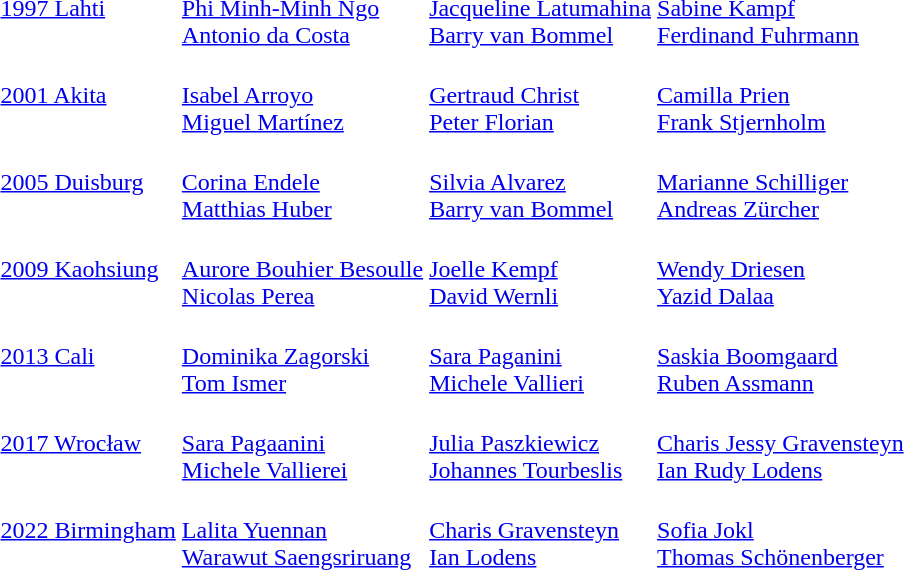<table>
<tr>
<td><a href='#'>1997 Lahti</a></td>
<td><br><a href='#'>Phi Minh-Minh Ngo</a><br><a href='#'>Antonio da Costa</a></td>
<td><br><a href='#'>Jacqueline Latumahina</a><br><a href='#'>Barry van Bommel</a></td>
<td><br><a href='#'>Sabine Kampf</a><br><a href='#'>Ferdinand Fuhrmann</a></td>
</tr>
<tr>
<td><a href='#'>2001 Akita</a></td>
<td><br><a href='#'>Isabel Arroyo</a><br><a href='#'>Miguel Martínez</a></td>
<td><br><a href='#'>Gertraud Christ</a><br><a href='#'>Peter Florian</a></td>
<td><br><a href='#'>Camilla Prien</a><br><a href='#'>Frank Stjernholm</a></td>
</tr>
<tr>
<td><a href='#'>2005 Duisburg</a></td>
<td><br><a href='#'>Corina Endele</a><br><a href='#'>Matthias Huber</a></td>
<td><br><a href='#'>Silvia Alvarez</a><br><a href='#'>Barry van Bommel</a></td>
<td><br><a href='#'>Marianne Schilliger</a><br><a href='#'>Andreas Zürcher</a></td>
</tr>
<tr>
<td><a href='#'>2009 Kaohsiung</a></td>
<td><br><a href='#'>Aurore Bouhier Besoulle</a><br><a href='#'>Nicolas Perea</a></td>
<td><br><a href='#'>Joelle Kempf</a><br><a href='#'>David Wernli</a></td>
<td><br><a href='#'>Wendy Driesen</a><br><a href='#'>Yazid Dalaa</a></td>
</tr>
<tr>
<td><a href='#'>2013 Cali</a></td>
<td><br><a href='#'>Dominika Zagorski</a><br><a href='#'>Tom Ismer</a></td>
<td><br><a href='#'>Sara Paganini</a><br><a href='#'>Michele Vallieri</a></td>
<td><br><a href='#'>Saskia Boomgaard</a><br><a href='#'>Ruben Assmann</a></td>
</tr>
<tr>
<td><a href='#'>2017 Wrocław</a></td>
<td><br><a href='#'>Sara Pagaanini</a><br><a href='#'>Michele Vallierei</a></td>
<td><br><a href='#'>Julia Paszkiewicz</a><br><a href='#'>Johannes Tourbeslis</a></td>
<td><br><a href='#'>Charis Jessy Gravensteyn</a><br><a href='#'>Ian Rudy Lodens</a></td>
</tr>
<tr>
<td><a href='#'>2022 Birmingham</a></td>
<td><br><a href='#'>Lalita Yuennan</a><br><a href='#'>Warawut Saengsriruang</a></td>
<td><br><a href='#'>Charis Gravensteyn</a><br><a href='#'>Ian Lodens</a></td>
<td><br><a href='#'>Sofia Jokl</a><br><a href='#'>Thomas Schönenberger</a></td>
</tr>
</table>
